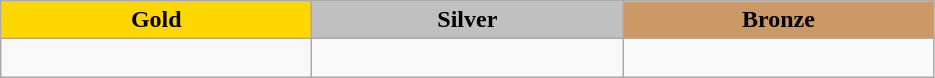<table class="wikitable" style="text-align:left">
<tr align="center">
<td width=200 bgcolor=gold><strong>Gold</strong></td>
<td width=200 bgcolor=silver><strong>Silver</strong></td>
<td width=200 bgcolor=CC9966><strong>Bronze</strong></td>
</tr>
<tr>
<td></td>
<td></td>
<td><br></td>
</tr>
</table>
